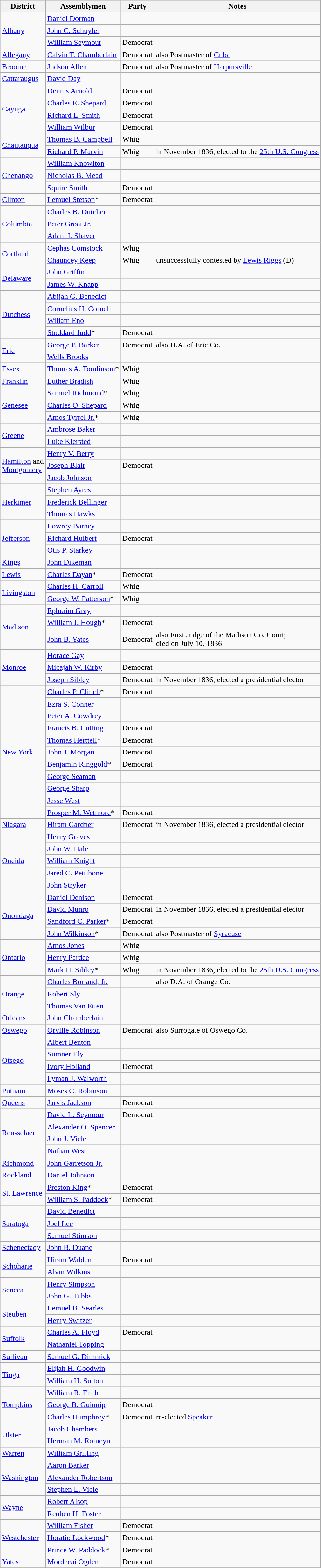<table class=wikitable>
<tr>
<th>District</th>
<th>Assemblymen</th>
<th>Party</th>
<th>Notes</th>
</tr>
<tr>
<td rowspan="3"><a href='#'>Albany</a></td>
<td><a href='#'>Daniel Dorman</a></td>
<td></td>
<td></td>
</tr>
<tr>
<td><a href='#'>John C. Schuyler</a></td>
<td></td>
<td></td>
</tr>
<tr>
<td><a href='#'>William Seymour</a></td>
<td>Democrat</td>
<td></td>
</tr>
<tr>
<td><a href='#'>Allegany</a></td>
<td><a href='#'>Calvin T. Chamberlain</a></td>
<td>Democrat</td>
<td>also Postmaster of <a href='#'>Cuba</a></td>
</tr>
<tr>
<td><a href='#'>Broome</a></td>
<td><a href='#'>Judson Allen</a></td>
<td>Democrat</td>
<td>also Postmaster of <a href='#'>Harpursville</a></td>
</tr>
<tr>
<td><a href='#'>Cattaraugus</a></td>
<td><a href='#'>David Day</a></td>
<td></td>
<td></td>
</tr>
<tr>
<td rowspan="4"><a href='#'>Cayuga</a></td>
<td><a href='#'>Dennis Arnold</a></td>
<td>Democrat</td>
<td></td>
</tr>
<tr>
<td><a href='#'>Charles E. Shepard</a></td>
<td>Democrat</td>
<td></td>
</tr>
<tr>
<td><a href='#'>Richard L. Smith</a></td>
<td>Democrat</td>
<td></td>
</tr>
<tr>
<td><a href='#'>William Wilbur</a></td>
<td>Democrat</td>
<td></td>
</tr>
<tr>
<td rowspan="2"><a href='#'>Chautauqua</a></td>
<td><a href='#'>Thomas B. Campbell</a></td>
<td>Whig</td>
<td></td>
</tr>
<tr>
<td><a href='#'>Richard P. Marvin</a></td>
<td>Whig</td>
<td>in November 1836, elected to the <a href='#'>25th U.S. Congress</a></td>
</tr>
<tr>
<td rowspan="3"><a href='#'>Chenango</a></td>
<td><a href='#'>William Knowlton</a></td>
<td></td>
<td></td>
</tr>
<tr>
<td><a href='#'>Nicholas B. Mead</a></td>
<td></td>
<td></td>
</tr>
<tr>
<td><a href='#'>Squire Smith</a></td>
<td>Democrat</td>
<td></td>
</tr>
<tr>
<td><a href='#'>Clinton</a></td>
<td><a href='#'>Lemuel Stetson</a>*</td>
<td>Democrat</td>
<td></td>
</tr>
<tr>
<td rowspan="3"><a href='#'>Columbia</a></td>
<td><a href='#'>Charles B. Dutcher</a></td>
<td></td>
<td></td>
</tr>
<tr>
<td><a href='#'>Peter Groat Jr.</a></td>
<td></td>
<td></td>
</tr>
<tr>
<td><a href='#'>Adam I. Shaver</a></td>
<td></td>
<td></td>
</tr>
<tr>
<td rowspan="2"><a href='#'>Cortland</a></td>
<td><a href='#'>Cephas Comstock</a></td>
<td>Whig</td>
<td></td>
</tr>
<tr>
<td><a href='#'>Chauncey Keep</a></td>
<td>Whig</td>
<td>unsuccessfully contested by <a href='#'>Lewis Riggs</a> (D)</td>
</tr>
<tr>
<td rowspan="2"><a href='#'>Delaware</a></td>
<td><a href='#'>John Griffin</a></td>
<td></td>
<td></td>
</tr>
<tr>
<td><a href='#'>James W. Knapp</a></td>
<td></td>
<td></td>
</tr>
<tr>
<td rowspan="4"><a href='#'>Dutchess</a></td>
<td><a href='#'>Abijah G. Benedict</a></td>
<td></td>
<td></td>
</tr>
<tr>
<td><a href='#'>Cornelius H. Cornell</a></td>
<td></td>
<td></td>
</tr>
<tr>
<td><a href='#'>Wiliam Eno</a></td>
<td></td>
<td></td>
</tr>
<tr>
<td><a href='#'>Stoddard Judd</a>*</td>
<td>Democrat</td>
<td></td>
</tr>
<tr>
<td rowspan="2"><a href='#'>Erie</a></td>
<td><a href='#'>George P. Barker</a></td>
<td>Democrat</td>
<td>also D.A. of Erie Co.</td>
</tr>
<tr>
<td><a href='#'>Wells Brooks</a></td>
<td></td>
<td></td>
</tr>
<tr>
<td><a href='#'>Essex</a></td>
<td><a href='#'>Thomas A. Tomlinson</a>*</td>
<td>Whig</td>
<td></td>
</tr>
<tr>
<td><a href='#'>Franklin</a></td>
<td><a href='#'>Luther Bradish</a></td>
<td>Whig</td>
<td></td>
</tr>
<tr>
<td rowspan="3"><a href='#'>Genesee</a></td>
<td><a href='#'>Samuel Richmond</a>*</td>
<td>Whig</td>
<td></td>
</tr>
<tr>
<td><a href='#'>Charles O. Shepard</a></td>
<td>Whig</td>
<td></td>
</tr>
<tr>
<td><a href='#'>Amos Tyrrel Jr.</a>*</td>
<td>Whig</td>
<td></td>
</tr>
<tr>
<td rowspan="2"><a href='#'>Greene</a></td>
<td><a href='#'>Ambrose Baker</a></td>
<td></td>
<td></td>
</tr>
<tr>
<td><a href='#'>Luke Kiersted</a></td>
<td></td>
<td></td>
</tr>
<tr>
<td rowspan="3"><a href='#'>Hamilton</a> and <br><a href='#'>Montgomery</a></td>
<td><a href='#'>Henry V. Berry</a></td>
<td></td>
<td></td>
</tr>
<tr>
<td><a href='#'>Joseph Blair</a></td>
<td>Democrat</td>
<td></td>
</tr>
<tr>
<td><a href='#'>Jacob Johnson</a></td>
<td></td>
<td></td>
</tr>
<tr>
<td rowspan="3"><a href='#'>Herkimer</a></td>
<td><a href='#'>Stephen Ayres</a></td>
<td></td>
<td></td>
</tr>
<tr>
<td><a href='#'>Frederick Bellinger</a></td>
<td></td>
<td></td>
</tr>
<tr>
<td><a href='#'>Thomas Hawks</a></td>
<td></td>
<td></td>
</tr>
<tr>
<td rowspan="3"><a href='#'>Jefferson</a></td>
<td><a href='#'>Lowrey Barney</a></td>
<td></td>
<td></td>
</tr>
<tr>
<td><a href='#'>Richard Hulbert</a></td>
<td>Democrat</td>
<td></td>
</tr>
<tr>
<td><a href='#'>Otis P. Starkey</a></td>
<td></td>
<td></td>
</tr>
<tr>
<td><a href='#'>Kings</a></td>
<td><a href='#'>John Dikeman</a></td>
<td></td>
<td></td>
</tr>
<tr>
<td><a href='#'>Lewis</a></td>
<td><a href='#'>Charles Dayan</a>*</td>
<td>Democrat</td>
<td></td>
</tr>
<tr>
<td rowspan="2"><a href='#'>Livingston</a></td>
<td><a href='#'>Charles H. Carroll</a></td>
<td>Whig</td>
<td></td>
</tr>
<tr>
<td><a href='#'>George W. Patterson</a>*</td>
<td>Whig</td>
<td></td>
</tr>
<tr>
<td rowspan="3"><a href='#'>Madison</a></td>
<td><a href='#'>Ephraim Gray</a></td>
<td></td>
<td></td>
</tr>
<tr>
<td><a href='#'>William J. Hough</a>*</td>
<td>Democrat</td>
<td></td>
</tr>
<tr>
<td><a href='#'>John B. Yates</a></td>
<td>Democrat</td>
<td>also First Judge of the Madison Co. Court; <br>died on July 10, 1836</td>
</tr>
<tr>
<td rowspan="3"><a href='#'>Monroe</a></td>
<td><a href='#'>Horace Gay</a></td>
<td></td>
<td></td>
</tr>
<tr>
<td><a href='#'>Micajah W. Kirby</a></td>
<td>Democrat</td>
<td></td>
</tr>
<tr>
<td><a href='#'>Joseph Sibley</a></td>
<td>Democrat</td>
<td>in November 1836, elected a presidential elector</td>
</tr>
<tr>
<td rowspan="11"><a href='#'>New York</a></td>
<td><a href='#'>Charles P. Clinch</a>*</td>
<td>Democrat</td>
<td></td>
</tr>
<tr>
<td><a href='#'>Ezra S. Conner</a></td>
<td></td>
<td></td>
</tr>
<tr>
<td><a href='#'>Peter A. Cowdrey</a></td>
<td></td>
<td></td>
</tr>
<tr>
<td><a href='#'>Francis B. Cutting</a></td>
<td>Democrat</td>
<td></td>
</tr>
<tr>
<td><a href='#'>Thomas Herttell</a>*</td>
<td>Democrat</td>
<td></td>
</tr>
<tr>
<td><a href='#'>John J. Morgan</a></td>
<td>Democrat</td>
<td></td>
</tr>
<tr>
<td><a href='#'>Benjamin Ringgold</a>*</td>
<td>Democrat</td>
<td></td>
</tr>
<tr>
<td><a href='#'>George Seaman</a></td>
<td></td>
<td></td>
</tr>
<tr>
<td><a href='#'>George Sharp</a></td>
<td></td>
<td></td>
</tr>
<tr>
<td><a href='#'>Jesse West</a></td>
<td></td>
<td></td>
</tr>
<tr>
<td><a href='#'>Prosper M. Wetmore</a>*</td>
<td>Democrat</td>
<td></td>
</tr>
<tr>
<td><a href='#'>Niagara</a></td>
<td><a href='#'>Hiram Gardner</a></td>
<td>Democrat</td>
<td>in November 1836, elected a presidential elector</td>
</tr>
<tr>
<td rowspan="5"><a href='#'>Oneida</a></td>
<td><a href='#'>Henry Graves</a></td>
<td></td>
<td></td>
</tr>
<tr>
<td><a href='#'>John W. Hale</a></td>
<td></td>
<td></td>
</tr>
<tr>
<td><a href='#'>William Knight</a></td>
<td></td>
<td></td>
</tr>
<tr>
<td><a href='#'>Jared C. Pettibone</a></td>
<td></td>
<td></td>
</tr>
<tr>
<td><a href='#'>John Stryker</a></td>
<td></td>
<td></td>
</tr>
<tr>
<td rowspan="4"><a href='#'>Onondaga</a></td>
<td><a href='#'>Daniel Denison</a></td>
<td>Democrat</td>
<td></td>
</tr>
<tr>
<td><a href='#'>David Munro</a></td>
<td>Democrat</td>
<td>in November 1836, elected a presidential elector</td>
</tr>
<tr>
<td><a href='#'>Sandford C. Parker</a>*</td>
<td>Democrat</td>
<td></td>
</tr>
<tr>
<td><a href='#'>John Wilkinson</a>*</td>
<td>Democrat</td>
<td>also Postmaster of <a href='#'>Syracuse</a></td>
</tr>
<tr>
<td rowspan="3"><a href='#'>Ontario</a></td>
<td><a href='#'>Amos Jones</a></td>
<td>Whig</td>
<td></td>
</tr>
<tr>
<td><a href='#'>Henry Pardee</a></td>
<td>Whig</td>
<td></td>
</tr>
<tr>
<td><a href='#'>Mark H. Sibley</a>*</td>
<td>Whig</td>
<td>in November 1836, elected to the <a href='#'>25th U.S. Congress</a></td>
</tr>
<tr>
<td rowspan="3"><a href='#'>Orange</a></td>
<td><a href='#'>Charles Borland, Jr.</a></td>
<td></td>
<td>also D.A. of Orange Co.</td>
</tr>
<tr>
<td><a href='#'>Robert Sly</a></td>
<td></td>
<td></td>
</tr>
<tr>
<td><a href='#'>Thomas Van Etten</a></td>
<td></td>
<td></td>
</tr>
<tr>
<td><a href='#'>Orleans</a></td>
<td><a href='#'>John Chamberlain</a></td>
<td></td>
<td></td>
</tr>
<tr>
<td><a href='#'>Oswego</a></td>
<td><a href='#'>Orville Robinson</a></td>
<td>Democrat</td>
<td>also Surrogate of Oswego Co.</td>
</tr>
<tr>
<td rowspan="4"><a href='#'>Otsego</a></td>
<td><a href='#'>Albert Benton</a></td>
<td></td>
<td></td>
</tr>
<tr>
<td><a href='#'>Sumner Ely</a></td>
<td></td>
<td></td>
</tr>
<tr>
<td><a href='#'>Ivory Holland</a></td>
<td>Democrat</td>
<td></td>
</tr>
<tr>
<td><a href='#'>Lyman J. Walworth</a></td>
<td></td>
<td></td>
</tr>
<tr>
<td><a href='#'>Putnam</a></td>
<td><a href='#'>Moses C. Robinson</a></td>
<td></td>
<td></td>
</tr>
<tr>
<td><a href='#'>Queens</a></td>
<td><a href='#'>Jarvis Jackson</a></td>
<td>Democrat</td>
<td></td>
</tr>
<tr>
<td rowspan="4"><a href='#'>Rensselaer</a></td>
<td><a href='#'>David L. Seymour</a></td>
<td>Democrat</td>
<td></td>
</tr>
<tr>
<td><a href='#'>Alexander O. Spencer</a></td>
<td></td>
<td></td>
</tr>
<tr>
<td><a href='#'>John J. Viele</a></td>
<td></td>
<td></td>
</tr>
<tr>
<td><a href='#'>Nathan West</a></td>
<td></td>
<td></td>
</tr>
<tr>
<td><a href='#'>Richmond</a></td>
<td><a href='#'>John Garretson Jr.</a></td>
<td></td>
<td></td>
</tr>
<tr>
<td><a href='#'>Rockland</a></td>
<td><a href='#'>Daniel Johnson</a></td>
<td></td>
<td></td>
</tr>
<tr>
<td rowspan="2"><a href='#'>St. Lawrence</a></td>
<td><a href='#'>Preston King</a>*</td>
<td>Democrat</td>
<td></td>
</tr>
<tr>
<td><a href='#'>William S. Paddock</a>*</td>
<td>Democrat</td>
<td></td>
</tr>
<tr>
<td rowspan="3"><a href='#'>Saratoga</a></td>
<td><a href='#'>David Benedict</a></td>
<td></td>
<td></td>
</tr>
<tr>
<td><a href='#'>Joel Lee</a></td>
<td></td>
<td></td>
</tr>
<tr>
<td><a href='#'>Samuel Stimson</a></td>
<td></td>
<td></td>
</tr>
<tr>
<td><a href='#'>Schenectady</a></td>
<td><a href='#'>John B. Duane</a></td>
<td></td>
<td></td>
</tr>
<tr>
<td rowspan="2"><a href='#'>Schoharie</a></td>
<td><a href='#'>Hiram Walden</a></td>
<td>Democrat</td>
<td></td>
</tr>
<tr>
<td><a href='#'>Alvin Wilkins</a></td>
<td></td>
<td></td>
</tr>
<tr>
<td rowspan="2"><a href='#'>Seneca</a></td>
<td><a href='#'>Henry Simpson</a></td>
<td></td>
<td></td>
</tr>
<tr>
<td><a href='#'>John G. Tubbs</a></td>
<td></td>
<td></td>
</tr>
<tr>
<td rowspan="2"><a href='#'>Steuben</a></td>
<td><a href='#'>Lemuel B. Searles</a></td>
<td></td>
<td></td>
</tr>
<tr>
<td><a href='#'>Henry Switzer</a></td>
<td></td>
<td></td>
</tr>
<tr>
<td rowspan="2"><a href='#'>Suffolk</a></td>
<td><a href='#'>Charles A. Floyd</a></td>
<td>Democrat</td>
<td></td>
</tr>
<tr>
<td><a href='#'>Nathaniel Topping</a></td>
<td></td>
<td></td>
</tr>
<tr>
<td><a href='#'>Sullivan</a></td>
<td><a href='#'>Samuel G. Dimmick</a></td>
<td></td>
<td></td>
</tr>
<tr>
<td rowspan="2"><a href='#'>Tioga</a></td>
<td><a href='#'>Elijah H. Goodwin</a></td>
<td></td>
<td></td>
</tr>
<tr>
<td><a href='#'>William H. Sutton</a></td>
<td></td>
<td></td>
</tr>
<tr>
<td rowspan="3"><a href='#'>Tompkins</a></td>
<td><a href='#'>William R. Fitch</a></td>
<td></td>
<td></td>
</tr>
<tr>
<td><a href='#'>George B. Guinnip</a></td>
<td>Democrat</td>
<td></td>
</tr>
<tr>
<td><a href='#'>Charles Humphrey</a>*</td>
<td>Democrat</td>
<td>re-elected <a href='#'>Speaker</a></td>
</tr>
<tr>
<td rowspan="2"><a href='#'>Ulster</a></td>
<td><a href='#'>Jacob Chambers</a></td>
<td></td>
<td></td>
</tr>
<tr>
<td><a href='#'>Herman M. Romeyn</a></td>
<td></td>
<td></td>
</tr>
<tr>
<td><a href='#'>Warren</a></td>
<td><a href='#'>William Griffing</a></td>
<td></td>
<td></td>
</tr>
<tr>
<td rowspan="3"><a href='#'>Washington</a></td>
<td><a href='#'>Aaron Barker</a></td>
<td></td>
<td></td>
</tr>
<tr>
<td><a href='#'>Alexander Robertson</a></td>
<td></td>
<td></td>
</tr>
<tr>
<td><a href='#'>Stephen L. Viele</a></td>
<td></td>
<td></td>
</tr>
<tr>
<td rowspan="2"><a href='#'>Wayne</a></td>
<td><a href='#'>Robert Alsop</a></td>
<td></td>
<td></td>
</tr>
<tr>
<td><a href='#'>Reuben H. Foster</a></td>
<td></td>
<td></td>
</tr>
<tr>
<td rowspan="3"><a href='#'>Westchester</a></td>
<td><a href='#'>William Fisher</a></td>
<td>Democrat</td>
<td></td>
</tr>
<tr>
<td><a href='#'>Horatio Lockwood</a>*</td>
<td>Democrat</td>
<td></td>
</tr>
<tr>
<td><a href='#'>Prince W. Paddock</a>*</td>
<td>Democrat</td>
<td></td>
</tr>
<tr>
<td><a href='#'>Yates</a></td>
<td><a href='#'>Mordecai Ogden</a></td>
<td>Democrat</td>
<td></td>
</tr>
<tr>
</tr>
</table>
